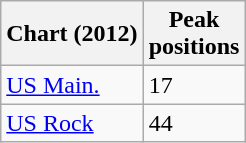<table class="wikitable sortable plainrowheaders">
<tr>
<th scope="col">Chart (2012)</th>
<th scope="col">Peak<br>positions</th>
</tr>
<tr>
<td><a href='#'>US Main.</a></td>
<td>17</td>
</tr>
<tr>
<td><a href='#'>US Rock</a></td>
<td>44</td>
</tr>
</table>
